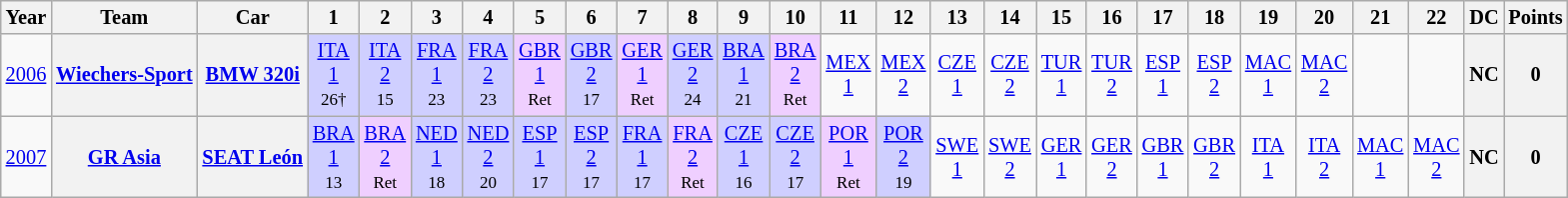<table class="wikitable" style="text-align:center; font-size:85%">
<tr>
<th>Year</th>
<th>Team</th>
<th>Car</th>
<th>1</th>
<th>2</th>
<th>3</th>
<th>4</th>
<th>5</th>
<th>6</th>
<th>7</th>
<th>8</th>
<th>9</th>
<th>10</th>
<th>11</th>
<th>12</th>
<th>13</th>
<th>14</th>
<th>15</th>
<th>16</th>
<th>17</th>
<th>18</th>
<th>19</th>
<th>20</th>
<th>21</th>
<th>22</th>
<th>DC</th>
<th>Points</th>
</tr>
<tr>
<td><a href='#'>2006</a></td>
<th><a href='#'>Wiechers-Sport</a></th>
<th><a href='#'>BMW 320i</a></th>
<td style="background:#cfcfff;"><a href='#'>ITA<br>1</a><br><small>26†</small></td>
<td style="background:#cfcfff;"><a href='#'>ITA<br>2</a><br><small>15</small></td>
<td style="background:#cfcfff;"><a href='#'>FRA<br>1</a><br><small>23</small></td>
<td style="background:#cfcfff;"><a href='#'>FRA<br>2</a><br><small>23</small></td>
<td style="background:#efcfff;"><a href='#'>GBR<br>1</a><br><small>Ret</small></td>
<td style="background:#cfcfff;"><a href='#'>GBR<br>2</a><br><small>17</small></td>
<td style="background:#efcfff;"><a href='#'>GER<br>1</a><br><small>Ret</small></td>
<td style="background:#cfcfff;"><a href='#'>GER<br>2</a><br><small>24</small></td>
<td style="background:#cfcfff;"><a href='#'>BRA<br>1</a><br><small>21</small></td>
<td style="background:#efcfff;"><a href='#'>BRA<br>2</a><br><small>Ret</small></td>
<td><a href='#'>MEX<br>1</a></td>
<td><a href='#'>MEX<br>2</a></td>
<td><a href='#'>CZE<br>1</a></td>
<td><a href='#'>CZE<br>2</a></td>
<td><a href='#'>TUR<br>1</a></td>
<td><a href='#'>TUR<br>2</a></td>
<td><a href='#'>ESP<br>1</a></td>
<td><a href='#'>ESP<br>2</a></td>
<td><a href='#'>MAC<br>1</a></td>
<td><a href='#'>MAC<br>2</a></td>
<td></td>
<td></td>
<th>NC</th>
<th>0</th>
</tr>
<tr>
<td><a href='#'>2007</a></td>
<th><a href='#'>GR Asia</a></th>
<th><a href='#'>SEAT León</a></th>
<td style="background:#cfcfff;"><a href='#'>BRA<br>1</a><br><small>13</small></td>
<td style="background:#efcfff;"><a href='#'>BRA<br>2</a><br><small>Ret</small></td>
<td style="background:#cfcfff;"><a href='#'>NED<br>1</a><br><small>18</small></td>
<td style="background:#cfcfff;"><a href='#'>NED<br>2</a><br><small>20</small></td>
<td style="background:#cfcfff;"><a href='#'>ESP<br>1</a><br><small>17</small></td>
<td style="background:#cfcfff;"><a href='#'>ESP<br>2</a><br><small>17</small></td>
<td style="background:#cfcfff;"><a href='#'>FRA<br>1</a><br><small>17</small></td>
<td style="background:#efcfff;"><a href='#'>FRA<br>2</a><br><small>Ret</small></td>
<td style="background:#cfcfff;"><a href='#'>CZE<br>1</a><br><small>16</small></td>
<td style="background:#cfcfff;"><a href='#'>CZE<br>2</a><br><small>17</small></td>
<td style="background:#efcfff;"><a href='#'>POR<br>1</a><br><small>Ret</small></td>
<td style="background:#cfcfff;"><a href='#'>POR<br>2</a><br><small>19</small></td>
<td><a href='#'>SWE<br>1</a></td>
<td><a href='#'>SWE<br>2</a></td>
<td><a href='#'>GER<br>1</a></td>
<td><a href='#'>GER<br>2</a></td>
<td><a href='#'>GBR<br>1</a></td>
<td><a href='#'>GBR<br>2</a></td>
<td><a href='#'>ITA<br>1</a></td>
<td><a href='#'>ITA<br>2</a></td>
<td><a href='#'>MAC<br>1</a></td>
<td><a href='#'>MAC<br>2</a></td>
<th>NC</th>
<th>0</th>
</tr>
</table>
